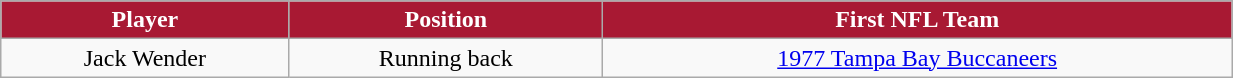<table class="wikitable" width="65%">
<tr align="center"  style="background:#A81933;color:#FFFFFF;">
<td><strong>Player</strong></td>
<td><strong>Position</strong></td>
<td><strong>First NFL Team</strong></td>
</tr>
<tr align="center" bgcolor="">
<td>Jack Wender</td>
<td>Running back</td>
<td><a href='#'>1977 Tampa Bay Buccaneers</a></td>
</tr>
</table>
